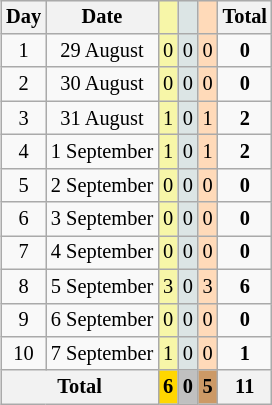<table class=wikitable style="font-size:85%; float:right; text-align:center">
<tr>
<th>Day</th>
<th>Date</th>
<td bgcolor=F7F6A8></td>
<td bgcolor=DCE5E5></td>
<td bgcolor=FFDAB9></td>
<th>Total</th>
</tr>
<tr>
<td>1</td>
<td>29 August</td>
<td bgcolor=F7F6A8>0</td>
<td bgcolor=DCE5E5>0</td>
<td bgcolor=FFDAB9>0</td>
<td><strong>0</strong></td>
</tr>
<tr>
<td>2</td>
<td>30 August</td>
<td bgcolor=F7F6A8>0</td>
<td bgcolor=DCE5E5>0</td>
<td bgcolor=FFDAB9>0</td>
<td><strong>0</strong></td>
</tr>
<tr>
<td>3</td>
<td>31 August</td>
<td bgcolor=F7F6A8>1</td>
<td bgcolor=DCE5E5>0</td>
<td bgcolor=FFDAB9>1</td>
<td><strong>2</strong></td>
</tr>
<tr>
<td>4</td>
<td>1 September</td>
<td bgcolor=F7F6A8>1</td>
<td bgcolor=DCE5E5>0</td>
<td bgcolor=FFDAB9>1</td>
<td><strong>2</strong></td>
</tr>
<tr>
<td>5</td>
<td>2 September</td>
<td bgcolor=F7F6A8>0</td>
<td bgcolor=DCE5E5>0</td>
<td bgcolor=FFDAB9>0</td>
<td><strong>0</strong></td>
</tr>
<tr>
<td>6</td>
<td>3 September</td>
<td bgcolor=F7F6A8>0</td>
<td bgcolor=DCE5E5>0</td>
<td bgcolor=FFDAB9>0</td>
<td><strong>0</strong></td>
</tr>
<tr>
<td>7</td>
<td>4 September</td>
<td bgcolor=F7F6A8>0</td>
<td bgcolor=DCE5E5>0</td>
<td bgcolor=FFDAB9>0</td>
<td><strong>0</strong></td>
</tr>
<tr>
<td>8</td>
<td>5 September</td>
<td bgcolor=F7F6A8>3</td>
<td bgcolor=DCE5E5>0</td>
<td bgcolor=FFDAB9>3</td>
<td><strong>6</strong></td>
</tr>
<tr>
<td>9</td>
<td>6 September</td>
<td bgcolor=F7F6A8>0</td>
<td bgcolor=DCE5E5>0</td>
<td bgcolor=FFDAB9>0</td>
<td><strong>0</strong></td>
</tr>
<tr>
<td>10</td>
<td>7 September</td>
<td bgcolor=F7F6A8>1</td>
<td bgcolor=DCE5E5>0</td>
<td bgcolor=FFDAB9>0</td>
<td><strong>1</strong></td>
</tr>
<tr>
<th colspan=2>Total</th>
<th style=background:gold>6</th>
<th style=background:silver>0</th>
<th style=background:#c96>5</th>
<th>11</th>
</tr>
</table>
